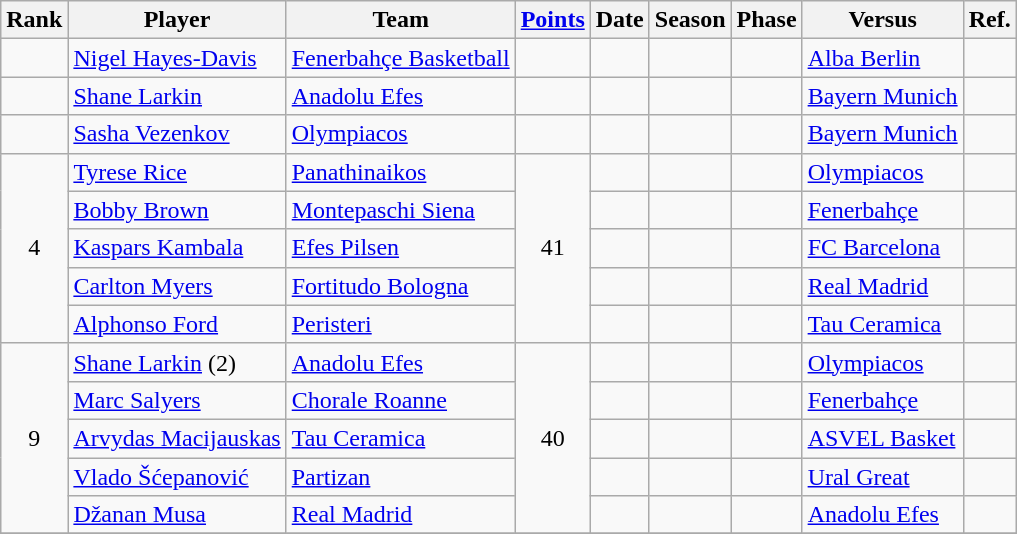<table class="wikitable sortable">
<tr>
<th>Rank</th>
<th>Player</th>
<th>Team</th>
<th><a href='#'>Points</a></th>
<th>Date</th>
<th>Season</th>
<th>Phase</th>
<th>Versus</th>
<th>Ref.</th>
</tr>
<tr>
<td></td>
<td> <a href='#'>Nigel Hayes-Davis</a></td>
<td> <a href='#'>Fenerbahçe Basketball</a></td>
<td></td>
<td></td>
<td></td>
<td></td>
<td> <a href='#'>Alba Berlin</a></td>
<td></td>
</tr>
<tr>
<td></td>
<td> <a href='#'>Shane Larkin</a></td>
<td> <a href='#'>Anadolu Efes</a></td>
<td></td>
<td></td>
<td></td>
<td></td>
<td> <a href='#'>Bayern Munich</a></td>
<td></td>
</tr>
<tr>
<td></td>
<td> <a href='#'>Sasha Vezenkov</a></td>
<td> <a href='#'>Olympiacos</a></td>
<td></td>
<td></td>
<td></td>
<td></td>
<td> <a href='#'>Bayern Munich</a></td>
<td></td>
</tr>
<tr>
<td rowspan=5 style="text-align:center;">4</td>
<td> <a href='#'>Tyrese Rice</a></td>
<td> <a href='#'>Panathinaikos</a></td>
<td rowspan=5 style="text-align:center;">41</td>
<td></td>
<td></td>
<td></td>
<td> <a href='#'>Olympiacos</a></td>
<td></td>
</tr>
<tr>
<td> <a href='#'>Bobby Brown</a></td>
<td> <a href='#'>Montepaschi Siena</a></td>
<td></td>
<td></td>
<td></td>
<td> <a href='#'>Fenerbahçe</a></td>
<td></td>
</tr>
<tr>
<td> <a href='#'>Kaspars Kambala</a></td>
<td> <a href='#'>Efes Pilsen</a></td>
<td></td>
<td></td>
<td></td>
<td> <a href='#'>FC Barcelona</a></td>
<td></td>
</tr>
<tr>
<td> <a href='#'>Carlton Myers</a></td>
<td> <a href='#'>Fortitudo Bologna</a></td>
<td></td>
<td></td>
<td></td>
<td> <a href='#'>Real Madrid</a></td>
<td></td>
</tr>
<tr>
<td> <a href='#'>Alphonso Ford</a></td>
<td> <a href='#'>Peristeri</a></td>
<td></td>
<td></td>
<td></td>
<td> <a href='#'>Tau Ceramica</a></td>
<td></td>
</tr>
<tr>
<td rowspan=5 style="text-align:center;">9</td>
<td> <a href='#'>Shane Larkin</a> (2)</td>
<td> <a href='#'>Anadolu Efes</a></td>
<td rowspan=5 style="text-align:center;">40</td>
<td></td>
<td></td>
<td></td>
<td> <a href='#'>Olympiacos</a></td>
<td></td>
</tr>
<tr>
<td> <a href='#'>Marc Salyers</a></td>
<td> <a href='#'>Chorale Roanne</a></td>
<td></td>
<td></td>
<td></td>
<td> <a href='#'>Fenerbahçe</a></td>
<td></td>
</tr>
<tr>
<td> <a href='#'>Arvydas Macijauskas</a></td>
<td> <a href='#'>Tau Ceramica</a></td>
<td></td>
<td></td>
<td></td>
<td> <a href='#'>ASVEL Basket</a></td>
<td></td>
</tr>
<tr>
<td> <a href='#'>Vlado Šćepanović</a></td>
<td> <a href='#'>Partizan</a></td>
<td></td>
<td></td>
<td></td>
<td> <a href='#'>Ural Great</a></td>
<td></td>
</tr>
<tr>
<td> <a href='#'>Džanan Musa</a></td>
<td> <a href='#'>Real Madrid</a></td>
<td></td>
<td></td>
<td></td>
<td> <a href='#'>Anadolu Efes</a></td>
<td></td>
</tr>
<tr>
</tr>
</table>
